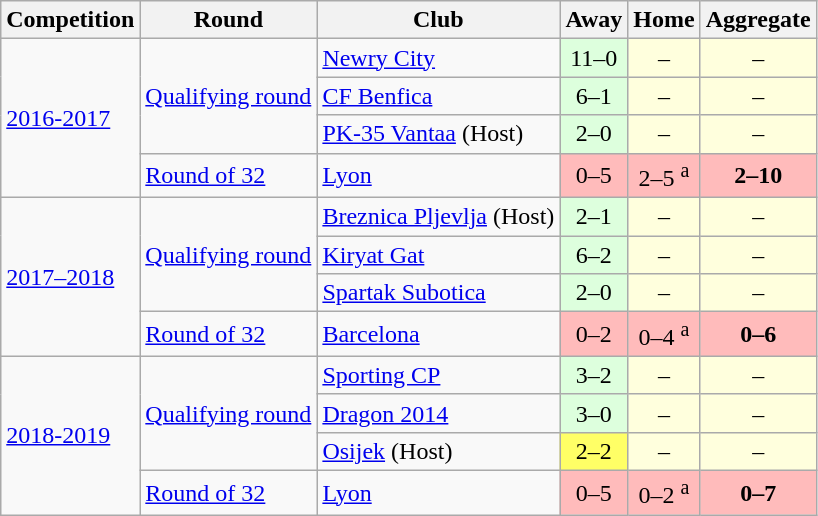<table class="wikitable">
<tr>
<th>Competition</th>
<th>Round</th>
<th>Club</th>
<th>Away</th>
<th>Home</th>
<th>Aggregate</th>
</tr>
<tr>
<td rowspan="4"><a href='#'>2016-2017</a></td>
<td rowspan="3"><a href='#'>Qualifying round</a></td>
<td> <a href='#'>Newry City</a></td>
<td bgcolor="#ddffdd" style="text-align:center;">11–0</td>
<td bgcolor="#ffffdd" style="text-align:center;">–</td>
<td bgcolor="#ffffdd" style="text-align:center;">–</td>
</tr>
<tr>
<td> <a href='#'>CF Benfica</a></td>
<td bgcolor="#ddffdd" style="text-align:center;">6–1</td>
<td bgcolor="#ffffdd" style="text-align:center;">–</td>
<td bgcolor="#ffffdd" style="text-align:center;">–</td>
</tr>
<tr>
<td> <a href='#'>PK-35 Vantaa</a> (Host)</td>
<td bgcolor="#ddffdd" style="text-align:center;">2–0</td>
<td bgcolor="#ffffdd" style="text-align:center;">–</td>
<td bgcolor="#ffffdd" style="text-align:center;">–</td>
</tr>
<tr>
<td><a href='#'>Round of 32</a></td>
<td> <a href='#'>Lyon</a></td>
<td bgcolor="#ffbbbb" style="text-align:center;">0–5</td>
<td bgcolor="#ffbbbb" style="text-align:center;">2–5 <sup>a</sup></td>
<td bgcolor="#ffbbbb" style="text-align:center;"><strong>2–10</strong></td>
</tr>
<tr>
<td rowspan="4"><a href='#'>2017–2018</a></td>
<td rowspan="3"><a href='#'>Qualifying round</a></td>
<td> <a href='#'>Breznica Pljevlja</a> (Host)</td>
<td bgcolor="#ddffdd" style="text-align:center;">2–1</td>
<td bgcolor="#ffffdd" style="text-align:center;">–</td>
<td bgcolor="#ffffdd" style="text-align:center;">–</td>
</tr>
<tr>
<td> <a href='#'>Kiryat Gat</a></td>
<td bgcolor="#ddffdd" style="text-align:center;">6–2</td>
<td bgcolor="#ffffdd" style="text-align:center;">–</td>
<td bgcolor="#ffffdd" style="text-align:center;">–</td>
</tr>
<tr>
<td> <a href='#'>Spartak Subotica</a></td>
<td bgcolor="#ddffdd" style="text-align:center;">2–0</td>
<td bgcolor="#ffffdd" style="text-align:center;">–</td>
<td bgcolor="#ffffdd" style="text-align:center;">–</td>
</tr>
<tr>
<td><a href='#'>Round of 32</a></td>
<td> <a href='#'>Barcelona</a></td>
<td bgcolor="#ffbbbb" style="text-align:center;">0–2</td>
<td bgcolor="#ffbbbb" style="text-align:center;">0–4 <sup>a</sup></td>
<td bgcolor="#ffbbbb" style="text-align:center;"><strong>0–6</strong></td>
</tr>
<tr>
<td rowspan="4"><a href='#'>2018-2019</a></td>
<td rowspan="3"><a href='#'>Qualifying round</a></td>
<td> <a href='#'>Sporting CP</a></td>
<td bgcolor="#ddffdd" style="text-align:center;">3–2</td>
<td bgcolor="#ffffdd" style="text-align:center;">–</td>
<td bgcolor="#ffffdd" style="text-align:center;">–</td>
</tr>
<tr>
<td> <a href='#'>Dragon 2014</a></td>
<td bgcolor="#ddffdd" style="text-align:center;">3–0</td>
<td bgcolor="#ffffdd" style="text-align:center;">–</td>
<td bgcolor="#ffffdd" style="text-align:center;">–</td>
</tr>
<tr>
<td> <a href='#'>Osijek</a> (Host)</td>
<td bgcolor="#ffff66" style="text-align:center;">2–2</td>
<td bgcolor="#ffffdd" style="text-align:center;">–</td>
<td bgcolor="#ffffdd" style="text-align:center;">–</td>
</tr>
<tr>
<td><a href='#'>Round of 32</a></td>
<td> <a href='#'>Lyon</a></td>
<td bgcolor="#ffbbbb" style="text-align:center;">0–5</td>
<td bgcolor="#ffbbbb" style="text-align:center;">0–2 <sup>a</sup></td>
<td bgcolor="#ffbbbb" style="text-align:center;"><strong>0–7</strong></td>
</tr>
</table>
